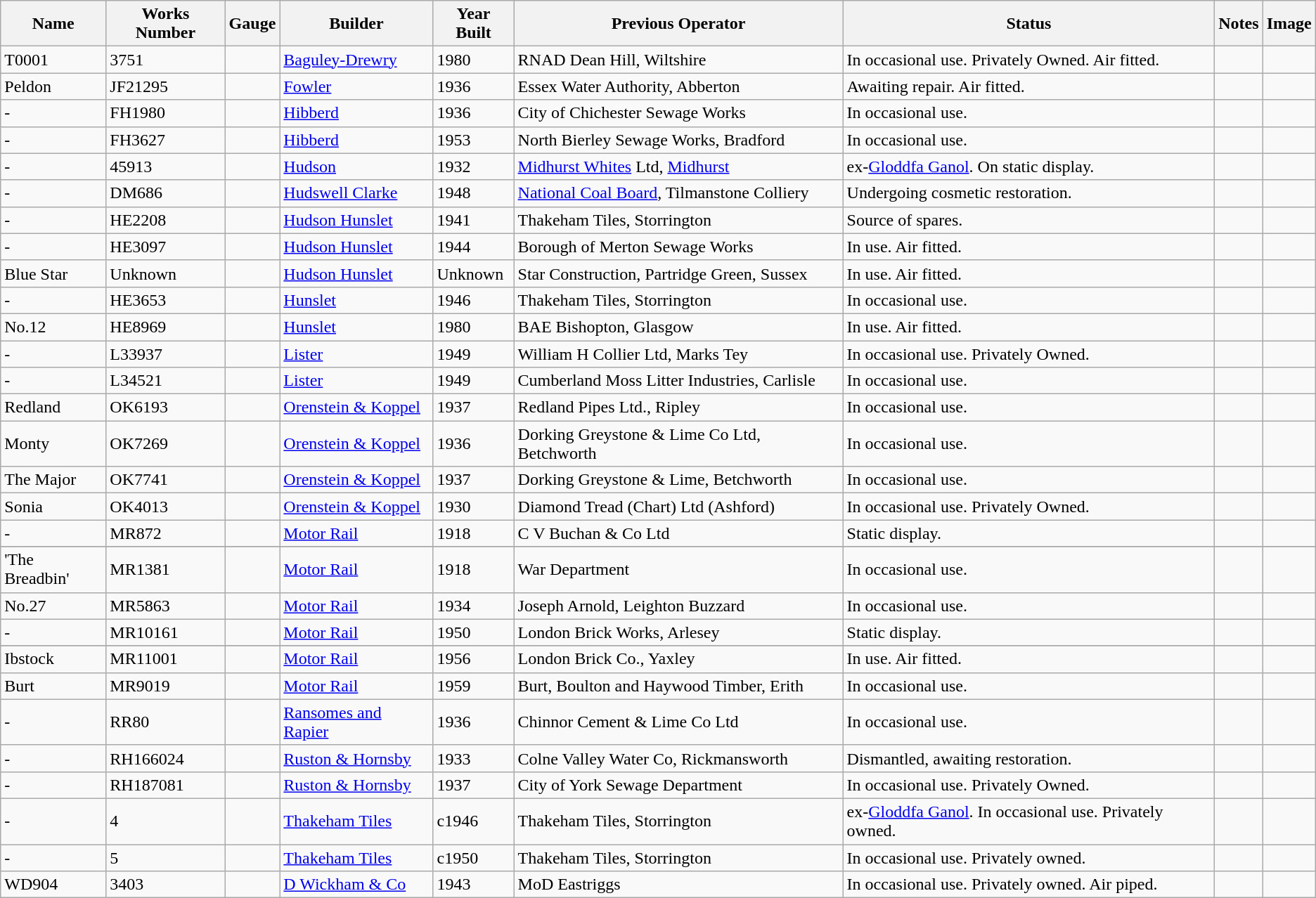<table class="wikitable sortable">
<tr>
<th>Name</th>
<th>Works Number</th>
<th>Gauge</th>
<th>Builder</th>
<th>Year Built</th>
<th>Previous Operator</th>
<th>Status</th>
<th width>Notes</th>
<th>Image</th>
</tr>
<tr>
<td>T0001</td>
<td>3751</td>
<td></td>
<td><a href='#'>Baguley-Drewry</a></td>
<td>1980</td>
<td>RNAD Dean Hill, Wiltshire</td>
<td>In occasional use. Privately Owned. Air fitted.</td>
<td></td>
<td></td>
</tr>
<tr>
<td>Peldon</td>
<td>JF21295</td>
<td></td>
<td><a href='#'>Fowler</a></td>
<td>1936</td>
<td>Essex Water Authority, Abberton</td>
<td>Awaiting repair.  Air fitted.</td>
<td></td>
<td></td>
</tr>
<tr>
<td>-</td>
<td>FH1980</td>
<td></td>
<td><a href='#'>Hibberd</a></td>
<td>1936</td>
<td>City of Chichester Sewage Works</td>
<td>In occasional use.</td>
<td></td>
<td></td>
</tr>
<tr>
<td>-</td>
<td>FH3627</td>
<td></td>
<td><a href='#'>Hibberd</a></td>
<td>1953</td>
<td>North Bierley Sewage Works, Bradford</td>
<td>In occasional use.</td>
<td></td>
<td></td>
</tr>
<tr>
<td>-</td>
<td>45913</td>
<td></td>
<td><a href='#'>Hudson</a></td>
<td>1932</td>
<td><a href='#'>Midhurst Whites</a> Ltd, <a href='#'>Midhurst</a></td>
<td>ex-<a href='#'>Gloddfa Ganol</a>. On static display.</td>
<td></td>
<td></td>
</tr>
<tr>
<td>-</td>
<td>DM686</td>
<td></td>
<td><a href='#'>Hudswell Clarke</a></td>
<td>1948</td>
<td><a href='#'>National Coal Board</a>, Tilmanstone Colliery</td>
<td>Undergoing cosmetic restoration.</td>
<td></td>
<td></td>
</tr>
<tr>
<td>-</td>
<td>HE2208</td>
<td></td>
<td><a href='#'>Hudson Hunslet</a></td>
<td>1941</td>
<td>Thakeham Tiles, Storrington</td>
<td>Source of spares.</td>
<td></td>
<td></td>
</tr>
<tr>
<td>-</td>
<td>HE3097</td>
<td></td>
<td><a href='#'>Hudson Hunslet</a></td>
<td>1944</td>
<td>Borough of Merton Sewage Works</td>
<td>In use.  Air fitted.</td>
<td></td>
<td></td>
</tr>
<tr>
<td>Blue Star</td>
<td>Unknown</td>
<td></td>
<td><a href='#'>Hudson Hunslet</a></td>
<td>Unknown</td>
<td>Star Construction, Partridge Green, Sussex</td>
<td>In use.  Air fitted.</td>
<td></td>
<td></td>
</tr>
<tr>
<td>-</td>
<td>HE3653</td>
<td></td>
<td><a href='#'>Hunslet</a></td>
<td>1946</td>
<td>Thakeham Tiles, Storrington</td>
<td>In occasional use.</td>
<td></td>
<td></td>
</tr>
<tr>
<td>No.12</td>
<td>HE8969</td>
<td></td>
<td><a href='#'>Hunslet</a></td>
<td>1980</td>
<td>BAE Bishopton, Glasgow</td>
<td>In use.  Air fitted.</td>
<td></td>
<td></td>
</tr>
<tr>
<td>-</td>
<td>L33937</td>
<td></td>
<td><a href='#'>Lister</a></td>
<td>1949</td>
<td>William H Collier Ltd, Marks Tey</td>
<td>In occasional use. Privately Owned.</td>
<td></td>
<td></td>
</tr>
<tr>
<td>-</td>
<td>L34521</td>
<td></td>
<td><a href='#'>Lister</a></td>
<td>1949</td>
<td>Cumberland Moss Litter Industries, Carlisle</td>
<td>In occasional use.</td>
<td></td>
<td></td>
</tr>
<tr>
<td>Redland</td>
<td>OK6193</td>
<td></td>
<td><a href='#'>Orenstein & Koppel</a></td>
<td>1937</td>
<td>Redland Pipes Ltd., Ripley</td>
<td>In occasional use.</td>
<td></td>
<td></td>
</tr>
<tr>
<td>Monty</td>
<td>OK7269</td>
<td></td>
<td><a href='#'>Orenstein & Koppel</a></td>
<td>1936</td>
<td>Dorking Greystone & Lime Co Ltd, Betchworth</td>
<td>In occasional use.</td>
<td></td>
<td></td>
</tr>
<tr>
<td>The Major</td>
<td>OK7741</td>
<td></td>
<td><a href='#'>Orenstein & Koppel</a></td>
<td>1937</td>
<td>Dorking Greystone & Lime, Betchworth</td>
<td>In occasional use.</td>
<td></td>
<td></td>
</tr>
<tr>
<td>Sonia</td>
<td>OK4013</td>
<td></td>
<td><a href='#'>Orenstein & Koppel</a></td>
<td>1930</td>
<td>Diamond Tread (Chart) Ltd (Ashford)</td>
<td>In occasional use. Privately Owned.</td>
<td></td>
<td></td>
</tr>
<tr>
<td>-</td>
<td>MR872</td>
<td></td>
<td><a href='#'>Motor Rail</a></td>
<td>1918</td>
<td>C V Buchan & Co Ltd</td>
<td>Static display.</td>
<td></td>
<td></td>
</tr>
<tr>
</tr>
<tr>
<td>'The Breadbin'</td>
<td>MR1381</td>
<td></td>
<td><a href='#'>Motor Rail</a></td>
<td>1918</td>
<td>War Department</td>
<td>In occasional use.</td>
<td></td>
<td></td>
</tr>
<tr>
<td>No.27</td>
<td>MR5863</td>
<td></td>
<td><a href='#'>Motor Rail</a></td>
<td>1934</td>
<td>Joseph Arnold, Leighton Buzzard</td>
<td>In occasional use.</td>
<td></td>
<td></td>
</tr>
<tr>
<td>-</td>
<td>MR10161</td>
<td></td>
<td><a href='#'>Motor Rail</a></td>
<td>1950</td>
<td>London Brick Works, Arlesey</td>
<td>Static display.</td>
<td></td>
<td></td>
</tr>
<tr>
</tr>
<tr>
<td>Ibstock</td>
<td>MR11001</td>
<td></td>
<td><a href='#'>Motor Rail</a></td>
<td>1956</td>
<td>London Brick Co., Yaxley</td>
<td>In use.  Air fitted.</td>
<td></td>
<td></td>
</tr>
<tr>
<td>Burt</td>
<td>MR9019</td>
<td></td>
<td><a href='#'>Motor Rail</a></td>
<td>1959</td>
<td>Burt, Boulton and Haywood Timber, Erith</td>
<td>In occasional use.</td>
<td></td>
<td></td>
</tr>
<tr>
<td>-</td>
<td>RR80</td>
<td></td>
<td><a href='#'>Ransomes and Rapier</a></td>
<td>1936</td>
<td>Chinnor Cement & Lime Co Ltd</td>
<td>In occasional use.</td>
<td></td>
<td></td>
</tr>
<tr>
<td>-</td>
<td>RH166024</td>
<td></td>
<td><a href='#'>Ruston & Hornsby</a></td>
<td>1933</td>
<td>Colne Valley Water Co, Rickmansworth</td>
<td>Dismantled, awaiting restoration.</td>
<td></td>
<td></td>
</tr>
<tr>
<td>-</td>
<td>RH187081</td>
<td></td>
<td><a href='#'>Ruston & Hornsby</a></td>
<td>1937</td>
<td>City of York Sewage Department</td>
<td>In occasional use. Privately Owned.</td>
<td></td>
<td></td>
</tr>
<tr>
<td>-</td>
<td>4</td>
<td></td>
<td><a href='#'>Thakeham Tiles</a></td>
<td>c1946</td>
<td>Thakeham Tiles, Storrington</td>
<td>ex-<a href='#'>Gloddfa Ganol</a>. In occasional use. Privately owned.</td>
<td></td>
<td></td>
</tr>
<tr>
<td>-</td>
<td>5</td>
<td></td>
<td><a href='#'>Thakeham Tiles</a></td>
<td>c1950</td>
<td>Thakeham Tiles, Storrington</td>
<td>In occasional use. Privately owned.</td>
<td></td>
<td></td>
</tr>
<tr>
<td>WD904</td>
<td>3403</td>
<td></td>
<td><a href='#'>D Wickham & Co</a></td>
<td>1943</td>
<td>MoD Eastriggs</td>
<td>In occasional use. Privately owned. Air piped.</td>
<td></td>
<td></td>
</tr>
</table>
